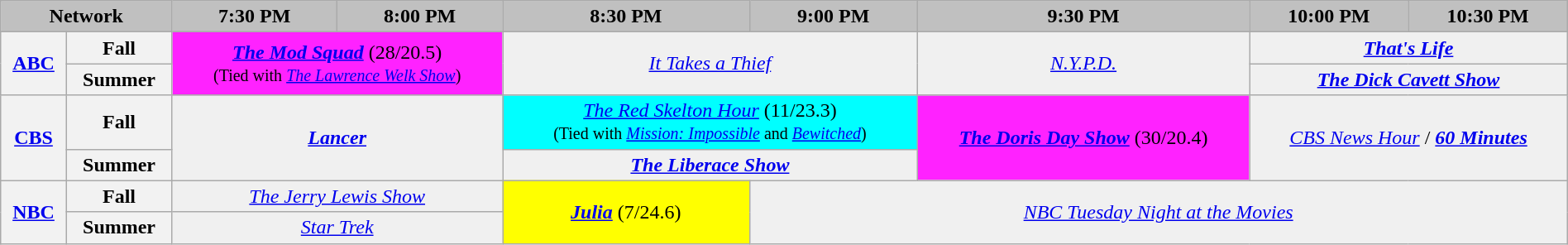<table class="wikitable" style="width:100%;margin-right:0;text-align:center">
<tr>
<th colspan="2" style="background-color:#C0C0C0;text-align:center">Network</th>
<th style="background-color:#C0C0C0;text-align:center">7:30 PM</th>
<th style="background-color:#C0C0C0;text-align:center">8:00 PM</th>
<th style="background-color:#C0C0C0;text-align:center">8:30 PM</th>
<th style="background-color:#C0C0C0;text-align:center">9:00 PM</th>
<th style="background-color:#C0C0C0;text-align:center">9:30 PM</th>
<th style="background-color:#C0C0C0;text-align:center">10:00 PM</th>
<th style="background-color:#C0C0C0;text-align:center">10:30 PM</th>
</tr>
<tr>
<th bgcolor="#C0C0C0" rowspan="2"><a href='#'>ABC</a></th>
<th>Fall</th>
<td bgcolor="#FF22FF" colspan="2" rowspan="2"><strong><em><a href='#'>The Mod Squad</a></em></strong> (28/20.5)<br><small>(Tied with <em><a href='#'>The Lawrence Welk Show</a></em>)</small></td>
<td bgcolor="#F0F0F0" colspan="2" rowspan="2"><em><a href='#'>It Takes a Thief</a></em></td>
<td bgcolor="#F0F0F0" rowspan="2"><em><a href='#'>N.Y.P.D.</a></em></td>
<td bgcolor="#F0F0F0" colspan="2"><strong><em><a href='#'>That's Life</a></em></strong></td>
</tr>
<tr>
<th>Summer</th>
<td bgcolor="#F0F0F0" colspan="2"><strong><em><a href='#'>The Dick Cavett Show</a></em></strong></td>
</tr>
<tr>
<th bgcolor="#C0C0C0" rowspan="2"><a href='#'>CBS</a></th>
<th>Fall</th>
<td bgcolor="#F0F0F0" colspan="2" rowspan="2"><strong><em><a href='#'>Lancer</a></em></strong></td>
<td bgcolor="#00FFFF" colspan="2"><em><a href='#'>The Red Skelton Hour</a></em> (11/23.3)<br><small>(Tied with <em><a href='#'>Mission: Impossible</a></em> and <em><a href='#'>Bewitched</a></em>)</small></td>
<td bgcolor="#FF22FF" rowspan="2"><strong><em><a href='#'>The Doris Day Show</a></em></strong> (30/20.4)</td>
<td bgcolor="#F0F0F0" colspan="2" rowspan="2"><em><a href='#'>CBS News Hour</a></em> / <strong><em><a href='#'>60 Minutes</a></em></strong></td>
</tr>
<tr>
<th>Summer</th>
<td bgcolor="#F0F0F0" colspan="2"><strong><em><a href='#'>The Liberace Show</a></em></strong></td>
</tr>
<tr>
<th rowspan="2" bgcolor="#C0C0C0"><a href='#'>NBC</a></th>
<th>Fall</th>
<td bgcolor="#F0F0F0" colspan="2"><em><a href='#'>The Jerry Lewis Show</a></em></td>
<td rowspan="2" bgcolor="#FFFF00"><strong><em><a href='#'>Julia</a></em></strong> (7/24.6)</td>
<td colspan="4" rowspan="2" bgcolor="#F0F0F0"><em><a href='#'>NBC Tuesday Night at the Movies</a></em></td>
</tr>
<tr>
<th>Summer</th>
<td colspan="2" bgcolor="#F0F0F0"><em><a href='#'>Star Trek</a></em></td>
</tr>
</table>
